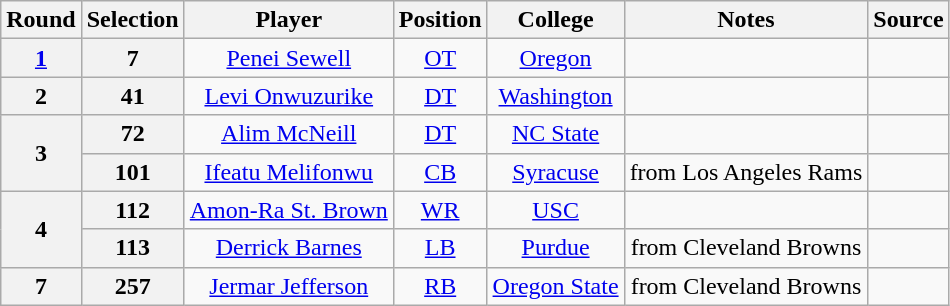<table class="wikitable" style="text-align:center">
<tr>
<th>Round</th>
<th>Selection</th>
<th>Player</th>
<th>Position</th>
<th>College</th>
<th>Notes</th>
<th>Source</th>
</tr>
<tr>
<th><a href='#'>1</a></th>
<th>7</th>
<td><a href='#'>Penei Sewell</a></td>
<td><a href='#'>OT</a></td>
<td><a href='#'>Oregon</a></td>
<td></td>
<td></td>
</tr>
<tr>
<th>2</th>
<th>41</th>
<td><a href='#'>Levi Onwuzurike</a></td>
<td><a href='#'>DT</a></td>
<td><a href='#'>Washington</a></td>
<td></td>
<td></td>
</tr>
<tr>
<th rowspan="2">3</th>
<th>72</th>
<td><a href='#'>Alim McNeill</a></td>
<td><a href='#'>DT</a></td>
<td><a href='#'>NC State</a></td>
<td></td>
<td></td>
</tr>
<tr>
<th>101</th>
<td><a href='#'>Ifeatu Melifonwu</a></td>
<td><a href='#'>CB</a></td>
<td><a href='#'>Syracuse</a></td>
<td>from Los Angeles Rams</td>
<td></td>
</tr>
<tr>
<th rowspan="2">4</th>
<th>112</th>
<td><a href='#'>Amon-Ra St. Brown</a></td>
<td><a href='#'>WR</a></td>
<td><a href='#'>USC</a></td>
<td></td>
<td></td>
</tr>
<tr>
<th>113</th>
<td><a href='#'>Derrick Barnes</a></td>
<td><a href='#'>LB</a></td>
<td><a href='#'>Purdue</a></td>
<td>from Cleveland Browns</td>
<td></td>
</tr>
<tr>
<th>7</th>
<th>257</th>
<td><a href='#'>Jermar Jefferson</a></td>
<td><a href='#'>RB</a></td>
<td><a href='#'>Oregon State</a></td>
<td>from Cleveland Browns</td>
<td></td>
</tr>
</table>
